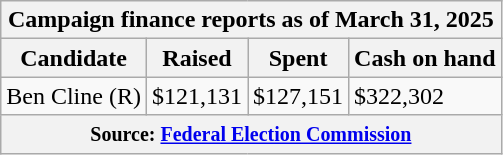<table class="wikitable sortable">
<tr>
<th colspan=4>Campaign finance reports as of March 31, 2025</th>
</tr>
<tr style="text-align:center;">
<th>Candidate</th>
<th>Raised</th>
<th>Spent</th>
<th>Cash on hand</th>
</tr>
<tr>
<td>Ben Cline (R)</td>
<td>$121,131</td>
<td>$127,151</td>
<td>$322,302</td>
</tr>
<tr>
<th colspan="4"><small>Source: <a href='#'>Federal Election Commission</a></small></th>
</tr>
</table>
